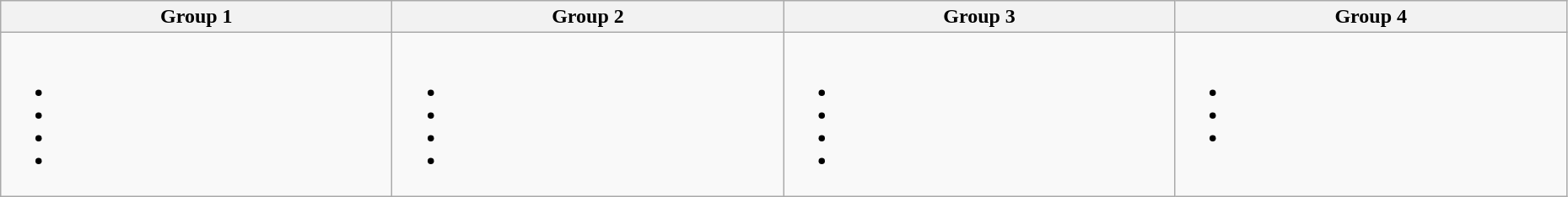<table class="wikitable" style="width:98%">
<tr>
<th width=25%>Group 1</th>
<th width=25%>Group 2</th>
<th width=25%>Group 3</th>
<th width=25%>Group 4</th>
</tr>
<tr>
<td valign="top"><br><ul><li></li><li></li><li></li><li></li></ul></td>
<td valign="top"><br><ul><li></li><li></li><li></li><li></li></ul></td>
<td valign="top"><br><ul><li></li><li></li><li></li><li><s></s></li></ul></td>
<td valign="top"><br><ul><li></li><li><s></s></li><li></li></ul></td>
</tr>
</table>
